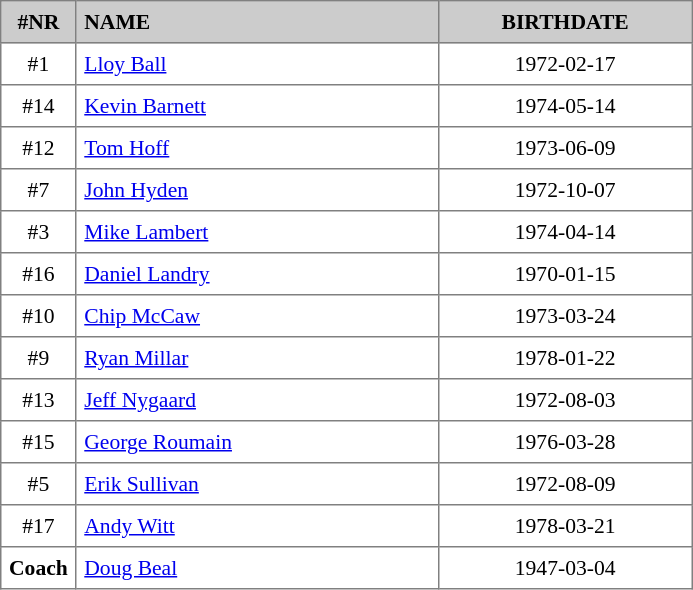<table border="1" cellspacing="2" cellpadding="5" style="border-collapse: collapse; font-size: 90%;">
<tr style="background: #cccccc">
<th>#NR</th>
<th style="text-align: left; width: 16em">NAME</th>
<th style="width: 11em">BIRTHDATE</th>
</tr>
<tr>
<td align="center">#1</td>
<td><a href='#'>Lloy Ball</a></td>
<td align="center">1972-02-17</td>
</tr>
<tr>
<td align="center">#14</td>
<td><a href='#'>Kevin Barnett</a></td>
<td align="center">1974-05-14</td>
</tr>
<tr>
<td align="center">#12</td>
<td><a href='#'>Tom Hoff</a></td>
<td align="center">1973-06-09</td>
</tr>
<tr>
<td align="center">#7</td>
<td><a href='#'>John Hyden</a></td>
<td align="center">1972-10-07</td>
</tr>
<tr>
<td align="center">#3</td>
<td><a href='#'>Mike Lambert</a></td>
<td align="center">1974-04-14</td>
</tr>
<tr>
<td align="center">#16</td>
<td><a href='#'>Daniel Landry</a></td>
<td align="center">1970-01-15</td>
</tr>
<tr>
<td align="center">#10</td>
<td><a href='#'>Chip McCaw</a></td>
<td align="center">1973-03-24</td>
</tr>
<tr>
<td align="center">#9</td>
<td><a href='#'>Ryan Millar</a></td>
<td align="center">1978-01-22</td>
</tr>
<tr>
<td align="center">#13</td>
<td><a href='#'>Jeff Nygaard</a></td>
<td align="center">1972-08-03</td>
</tr>
<tr>
<td align="center">#15</td>
<td><a href='#'>George Roumain</a></td>
<td align="center">1976-03-28</td>
</tr>
<tr>
<td align="center">#5</td>
<td><a href='#'>Erik Sullivan</a></td>
<td align="center">1972-08-09</td>
</tr>
<tr>
<td align="center">#17</td>
<td><a href='#'>Andy Witt</a></td>
<td align="center">1978-03-21</td>
</tr>
<tr>
<td align="center"><strong>Coach</strong></td>
<td><a href='#'>Doug Beal</a></td>
<td align="center">1947-03-04</td>
</tr>
</table>
